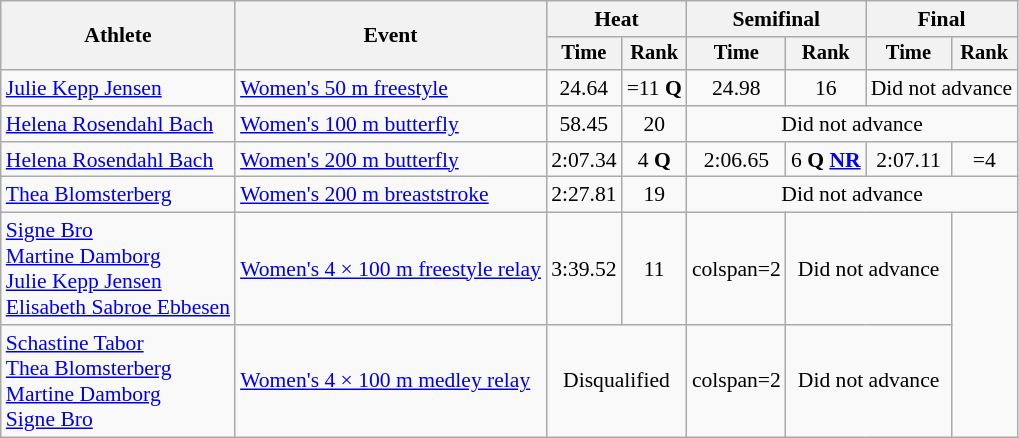<table class=wikitable style="font-size:90%;">
<tr>
<th rowspan=2>Athlete</th>
<th rowspan=2>Event</th>
<th colspan=2>Heat</th>
<th colspan=2>Semifinal</th>
<th colspan=2>Final</th>
</tr>
<tr style="font-size:95%">
<th>Time</th>
<th>Rank</th>
<th>Time</th>
<th>Rank</th>
<th>Time</th>
<th>Rank</th>
</tr>
<tr align=center>
<td align=left><a href='#'>Julie Kepp Jensen</a></td>
<td align=left><a href='#'>Women's 50 m freestyle</a></td>
<td>24.64</td>
<td>=11 <strong>Q</strong></td>
<td>24.98</td>
<td>16</td>
<td colspan="2">Did not advance</td>
</tr>
<tr align=center>
<td align=left><a href='#'>Helena Rosendahl Bach</a></td>
<td align=left><a href='#'>Women's 100 m butterfly</a></td>
<td>58.45</td>
<td>20</td>
<td colspan="4">Did not advance</td>
</tr>
<tr align=center>
<td align=left><a href='#'>Helena Rosendahl Bach</a></td>
<td align=left><a href='#'>Women's 200 m butterfly</a></td>
<td>2:07.34</td>
<td>4 <strong>Q</strong></td>
<td>2:06.65</td>
<td>6 <strong>Q</strong> <strong><a href='#'>NR</a></strong></td>
<td>2:07.11</td>
<td>=4</td>
</tr>
<tr align=center>
<td align=left><a href='#'>Thea Blomsterberg</a></td>
<td align=left><a href='#'>Women's 200 m breaststroke</a></td>
<td>2:27.81</td>
<td>19</td>
<td colspan="4">Did not advance</td>
</tr>
<tr align=center>
<td align=left><a href='#'>Signe Bro</a><br><a href='#'>Martine Damborg</a><br><a href='#'>Julie Kepp Jensen</a><br><a href='#'>Elisabeth Sabroe Ebbesen</a></td>
<td align=left><a href='#'>Women's 4 × 100 m freestyle relay</a></td>
<td>3:39.52</td>
<td>11</td>
<td>colspan=2 </td>
<td colspan="2">Did not advance</td>
</tr>
<tr align=center>
<td align=left><a href='#'>Schastine Tabor</a><br><a href='#'>Thea Blomsterberg</a><br><a href='#'>Martine Damborg</a><br><a href='#'>Signe Bro</a></td>
<td align=left><a href='#'>Women's 4 × 100 m medley relay</a></td>
<td colspan="2">Disqualified</td>
<td>colspan=2 </td>
<td colspan="2">Did not advance</td>
</tr>
</table>
